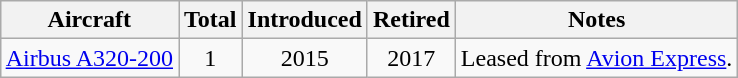<table class="wikitable" style="margin:0.5em auto; text-align:center">
<tr>
<th>Aircraft</th>
<th>Total</th>
<th>Introduced</th>
<th>Retired</th>
<th>Notes</th>
</tr>
<tr>
<td><a href='#'>Airbus A320-200</a></td>
<td>1</td>
<td>2015</td>
<td>2017</td>
<td>Leased from <a href='#'>Avion Express</a>.</td>
</tr>
</table>
